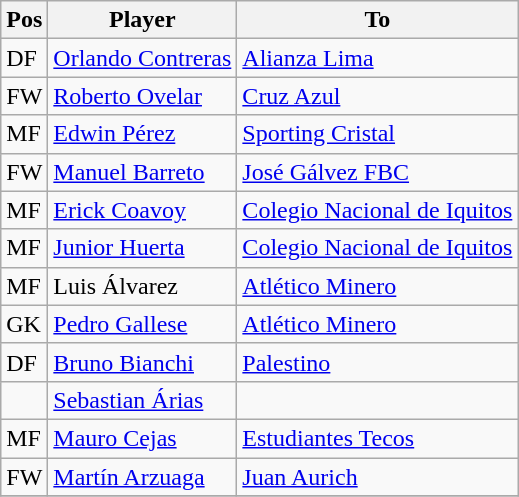<table class="wikitable">
<tr>
<th>Pos</th>
<th>Player</th>
<th>To</th>
</tr>
<tr>
<td>DF</td>
<td> <a href='#'>Orlando Contreras</a></td>
<td> <a href='#'>Alianza Lima</a></td>
</tr>
<tr>
<td>FW</td>
<td> <a href='#'>Roberto Ovelar</a></td>
<td> <a href='#'>Cruz Azul</a></td>
</tr>
<tr>
<td>MF</td>
<td> <a href='#'>Edwin Pérez</a></td>
<td> <a href='#'>Sporting Cristal</a></td>
</tr>
<tr>
<td>FW</td>
<td> <a href='#'>Manuel Barreto</a></td>
<td> <a href='#'>José Gálvez FBC</a></td>
</tr>
<tr>
<td>MF</td>
<td> <a href='#'>Erick Coavoy</a></td>
<td> <a href='#'>Colegio Nacional de Iquitos</a></td>
</tr>
<tr>
<td>MF</td>
<td> <a href='#'>Junior Huerta</a></td>
<td> <a href='#'>Colegio Nacional de Iquitos</a></td>
</tr>
<tr>
<td>MF</td>
<td> Luis Álvarez</td>
<td> <a href='#'>Atlético Minero</a></td>
</tr>
<tr>
<td>GK</td>
<td> <a href='#'>Pedro Gallese</a></td>
<td> <a href='#'>Atlético Minero</a></td>
</tr>
<tr>
<td>DF</td>
<td> <a href='#'>Bruno Bianchi</a></td>
<td> <a href='#'>Palestino</a></td>
</tr>
<tr>
<td></td>
<td> <a href='#'>Sebastian Árias</a></td>
<td></td>
</tr>
<tr>
<td>MF</td>
<td> <a href='#'>Mauro Cejas</a></td>
<td> <a href='#'>Estudiantes Tecos</a></td>
</tr>
<tr>
<td>FW</td>
<td> <a href='#'>Martín Arzuaga</a></td>
<td> <a href='#'>Juan Aurich</a></td>
</tr>
<tr>
</tr>
</table>
